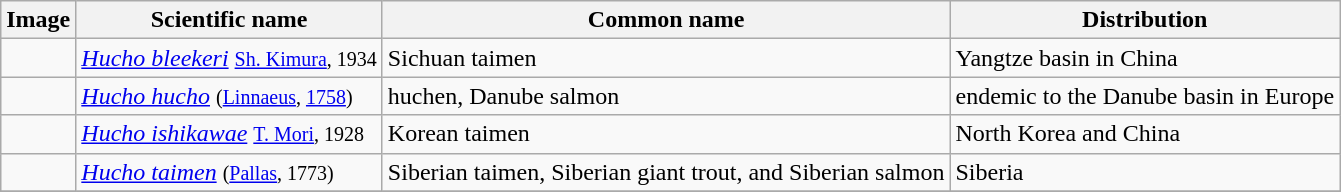<table class="wikitable">
<tr>
<th>Image</th>
<th>Scientific name</th>
<th>Common name</th>
<th>Distribution</th>
</tr>
<tr>
<td></td>
<td><em><a href='#'>Hucho bleekeri</a></em> <small><a href='#'>Sh. Kimura</a>, 1934</small></td>
<td>Sichuan taimen</td>
<td>Yangtze basin in China</td>
</tr>
<tr>
<td></td>
<td><em><a href='#'>Hucho hucho</a></em> <small>(<a href='#'>Linnaeus</a>, <a href='#'>1758</a>)</small></td>
<td>huchen, Danube salmon</td>
<td>endemic to the Danube basin in Europe</td>
</tr>
<tr>
<td></td>
<td><em><a href='#'>Hucho ishikawae</a></em> <small><a href='#'>T. Mori</a>, 1928</small></td>
<td>Korean taimen</td>
<td>North Korea and China</td>
</tr>
<tr>
<td></td>
<td><em><a href='#'>Hucho taimen</a></em> <small>(<a href='#'>Pallas</a>, 1773)</small></td>
<td>Siberian taimen, Siberian giant trout, and Siberian salmon</td>
<td>Siberia</td>
</tr>
<tr>
</tr>
</table>
